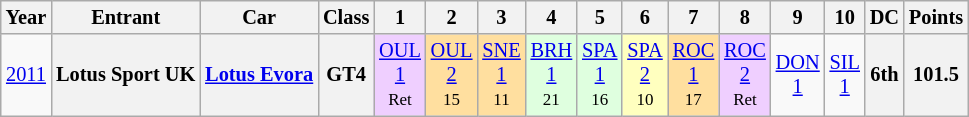<table class="wikitable" style="text-align:center; font-size:85%">
<tr>
<th>Year</th>
<th>Entrant</th>
<th>Car</th>
<th>Class</th>
<th>1</th>
<th>2</th>
<th>3</th>
<th>4</th>
<th>5</th>
<th>6</th>
<th>7</th>
<th>8</th>
<th>9</th>
<th>10</th>
<th>DC</th>
<th>Points</th>
</tr>
<tr>
<td><a href='#'>2011</a></td>
<th>Lotus Sport UK</th>
<th><a href='#'>Lotus Evora</a></th>
<th>GT4</th>
<td style="background:#EFCFFF;"><a href='#'>OUL<br>1</a><br><small>Ret</small></td>
<td style="background:#FFDF9F;"><a href='#'>OUL<br>2</a><br><small>15</small></td>
<td style="background:#FFDF9F;"><a href='#'>SNE<br>1</a><br><small>11</small></td>
<td style="background:#DFFFDF;"><a href='#'>BRH<br>1</a><br><small>21</small></td>
<td style="background:#DFFFDF;"><a href='#'>SPA<br>1</a><br><small>16</small></td>
<td style="background:#FFFFBF;"><a href='#'>SPA<br>2</a><br><small>10</small></td>
<td style="background:#FFDF9F;"><a href='#'>ROC<br>1</a><br><small>17</small></td>
<td style="background:#EFCFFF;"><a href='#'>ROC<br>2</a><br><small>Ret</small></td>
<td><a href='#'>DON<br>1</a></td>
<td><a href='#'>SIL<br>1</a></td>
<th>6th</th>
<th>101.5</th>
</tr>
</table>
